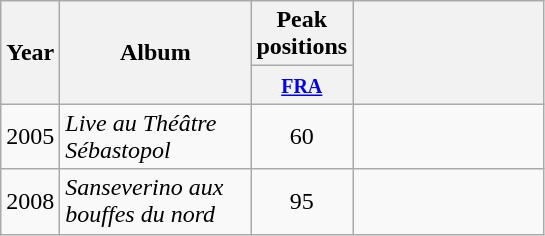<table class="wikitable">
<tr>
<th align="center" rowspan="2" width="10">Year</th>
<th align="center" rowspan="2" width="120">Album</th>
<th align="center" colspan="1" width="30">Peak positions</th>
<th align="center" rowspan="2" width="120"></th>
</tr>
<tr>
<th width="20"><small><a href='#'>FRA</a><br></small></th>
</tr>
<tr>
<td align="center">2005</td>
<td><em>Live au Théâtre Sébastopol</em></td>
<td align="center">60</td>
<td align="center"></td>
</tr>
<tr>
<td align="center">2008</td>
<td><em>Sanseverino aux bouffes du nord</em></td>
<td align="center">95</td>
<td align="center"></td>
</tr>
</table>
